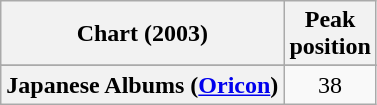<table class="wikitable plainrowheaders">
<tr>
<th scope="col">Chart (2003)</th>
<th scope="col">Peak<br>position</th>
</tr>
<tr>
</tr>
<tr>
</tr>
<tr>
</tr>
<tr>
<th scope="row">Japanese Albums (<a href='#'>Oricon</a>)</th>
<td align="center">38</td>
</tr>
</table>
